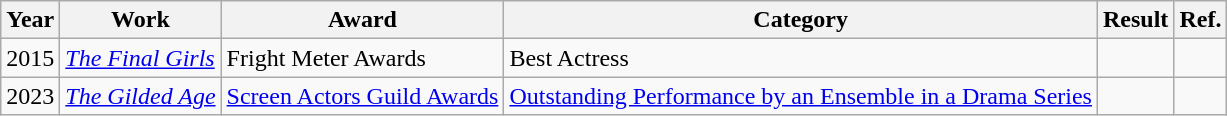<table class="wikitable">
<tr>
<th>Year</th>
<th>Work</th>
<th>Award</th>
<th>Category</th>
<th>Result</th>
<th>Ref.</th>
</tr>
<tr>
<td align="center">2015</td>
<td><em><a href='#'>The Final Girls</a></em></td>
<td>Fright Meter Awards</td>
<td>Best Actress</td>
<td></td>
<td align="center"></td>
</tr>
<tr>
<td align="center">2023</td>
<td><em><a href='#'>The Gilded Age</a></em></td>
<td><a href='#'>Screen Actors Guild Awards</a></td>
<td><a href='#'>Outstanding Performance by an Ensemble in a Drama Series</a></td>
<td></td>
<td align="center"></td>
</tr>
</table>
